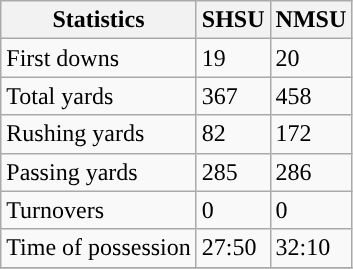<table class="wikitable" style="float: left;">
<tr>
<th>Statistics</th>
<th>SHSU</th>
<th>NMSU</th>
</tr>
<tr>
<td>First downs</td>
<td>19</td>
<td>20</td>
</tr>
<tr>
<td>Total yards</td>
<td>367</td>
<td>458</td>
</tr>
<tr>
<td>Rushing yards</td>
<td>82</td>
<td>172</td>
</tr>
<tr>
<td>Passing yards</td>
<td>285</td>
<td>286</td>
</tr>
<tr>
<td>Turnovers</td>
<td>0</td>
<td>0</td>
</tr>
<tr>
<td>Time of possession</td>
<td>27:50</td>
<td>32:10</td>
</tr>
<tr>
</tr>
</table>
